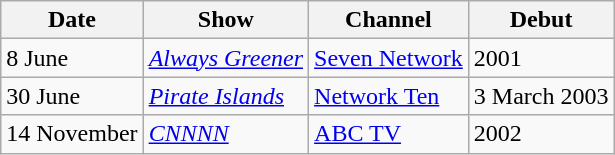<table class="wikitable">
<tr>
<th>Date</th>
<th>Show</th>
<th>Channel</th>
<th>Debut</th>
</tr>
<tr>
<td>8 June</td>
<td><em><a href='#'>Always Greener</a></em></td>
<td><a href='#'>Seven Network</a></td>
<td>2001</td>
</tr>
<tr>
<td>30 June</td>
<td><em><a href='#'>Pirate Islands</a></em></td>
<td><a href='#'>Network Ten</a></td>
<td>3 March 2003</td>
</tr>
<tr>
<td>14 November</td>
<td><em><a href='#'>CNNNN</a></em></td>
<td><a href='#'>ABC TV</a></td>
<td>2002</td>
</tr>
</table>
